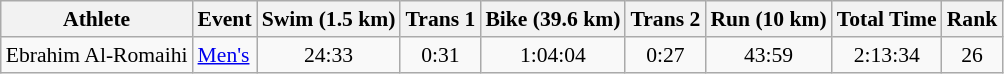<table class=wikitable style=font-size:90%;text-align:center>
<tr>
<th>Athlete</th>
<th>Event</th>
<th>Swim (1.5 km)</th>
<th>Trans 1</th>
<th>Bike (39.6 km)</th>
<th>Trans 2</th>
<th>Run (10 km)</th>
<th>Total Time</th>
<th>Rank</th>
</tr>
<tr>
<td align=left>Ebrahim Al-Romaihi</td>
<td align=left><a href='#'>Men's</a></td>
<td>24:33</td>
<td>0:31</td>
<td>1:04:04</td>
<td>0:27</td>
<td>43:59</td>
<td>2:13:34</td>
<td>26</td>
</tr>
</table>
